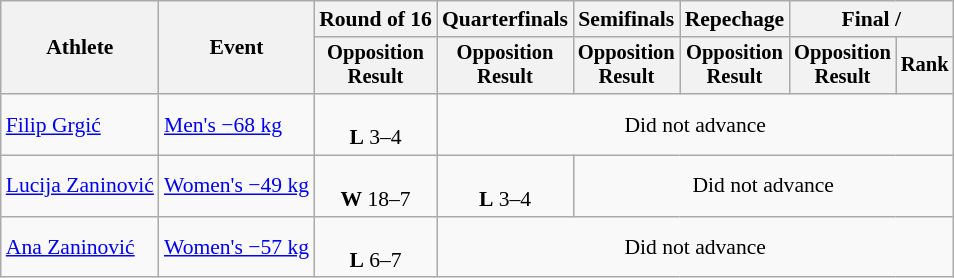<table class="wikitable" style="font-size:90%;">
<tr>
<th rowspan=2>Athlete</th>
<th rowspan=2>Event</th>
<th>Round of 16</th>
<th>Quarterfinals</th>
<th>Semifinals</th>
<th>Repechage</th>
<th colspan=2>Final / </th>
</tr>
<tr style="font-size:95%">
<th>Opposition<br>Result</th>
<th>Opposition<br>Result</th>
<th>Opposition<br>Result</th>
<th>Opposition<br>Result</th>
<th>Opposition<br>Result</th>
<th>Rank</th>
</tr>
<tr align=center>
<td align=left><a href='#'>Filip Grgić</a></td>
<td align=left><a href='#'>Men's −68 kg</a></td>
<td><br><strong>L</strong> 3–4</td>
<td colspan=5>Did not advance</td>
</tr>
<tr align=center>
<td align=left><a href='#'>Lucija Zaninović</a></td>
<td align=left><a href='#'>Women's −49 kg</a></td>
<td><br><strong>W</strong> 18–7</td>
<td><br><strong>L</strong> 3–4</td>
<td colspan=4>Did not advance</td>
</tr>
<tr align=center>
<td align=left><a href='#'>Ana Zaninović</a></td>
<td align=left><a href='#'>Women's −57 kg</a></td>
<td><br><strong>L</strong> 6–7</td>
<td colspan=5>Did not advance</td>
</tr>
</table>
